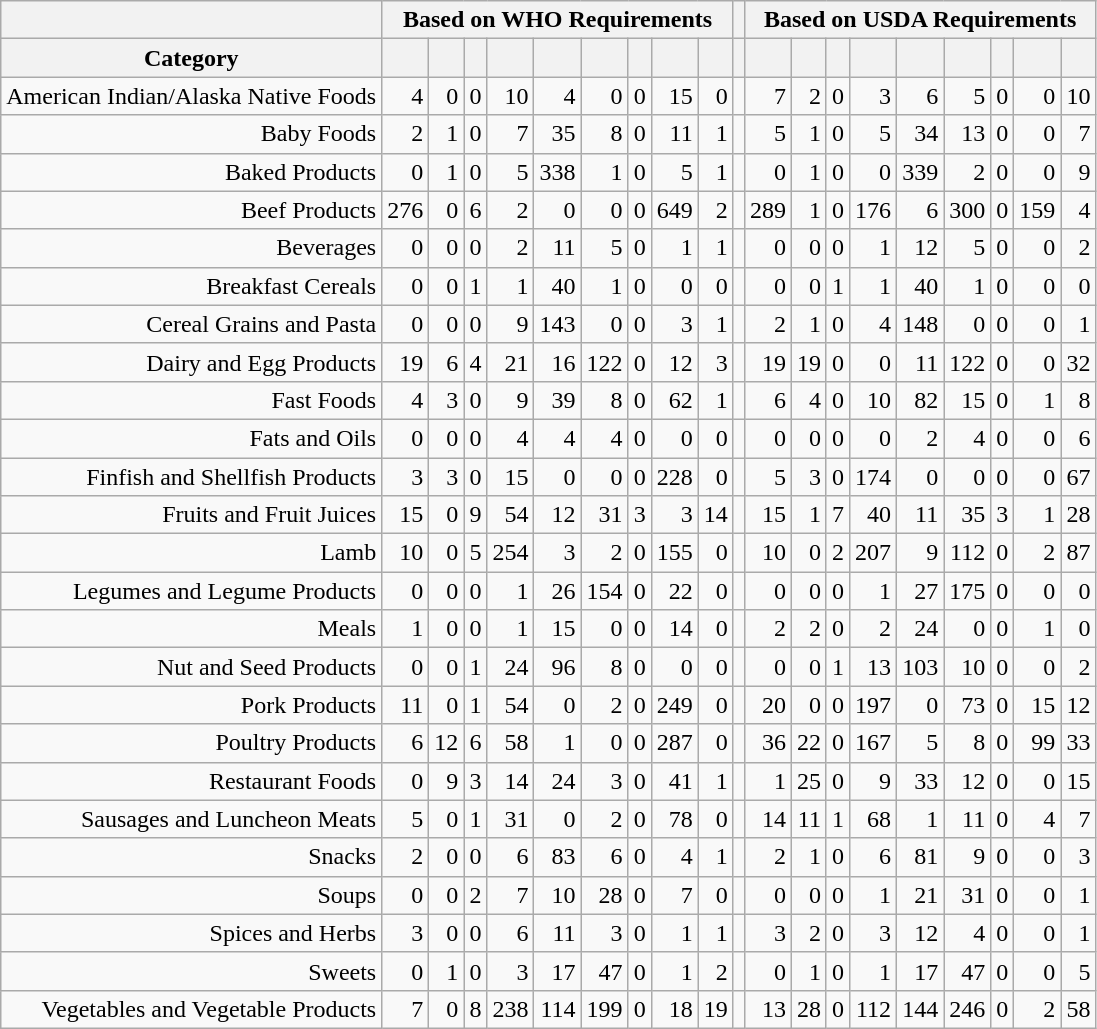<table class=wikitable style=text-align:right>
<tr>
<th></th>
<th colspan=9>Based on WHO Requirements</th>
<th></th>
<th colspan=9>Based on USDA Requirements</th>
</tr>
<tr>
<th>Category</th>
<th></th>
<th></th>
<th></th>
<th></th>
<th></th>
<th></th>
<th></th>
<th></th>
<th></th>
<th></th>
<th></th>
<th></th>
<th></th>
<th></th>
<th></th>
<th></th>
<th></th>
<th></th>
<th></th>
</tr>
<tr>
<td>American Indian/Alaska Native Foods</td>
<td>4</td>
<td>0</td>
<td>0</td>
<td>10</td>
<td>4</td>
<td>0</td>
<td>0</td>
<td>15</td>
<td>0</td>
<td></td>
<td>7</td>
<td>2</td>
<td>0</td>
<td>3</td>
<td>6</td>
<td>5</td>
<td>0</td>
<td>0</td>
<td>10</td>
</tr>
<tr>
<td>Baby Foods</td>
<td>2</td>
<td>1</td>
<td>0</td>
<td>7</td>
<td>35</td>
<td>8</td>
<td>0</td>
<td>11</td>
<td>1</td>
<td></td>
<td>5</td>
<td>1</td>
<td>0</td>
<td>5</td>
<td>34</td>
<td>13</td>
<td>0</td>
<td>0</td>
<td>7</td>
</tr>
<tr>
<td>Baked Products</td>
<td>0</td>
<td>1</td>
<td>0</td>
<td>5</td>
<td>338</td>
<td>1</td>
<td>0</td>
<td>5</td>
<td>1</td>
<td></td>
<td>0</td>
<td>1</td>
<td>0</td>
<td>0</td>
<td>339</td>
<td>2</td>
<td>0</td>
<td>0</td>
<td>9</td>
</tr>
<tr>
<td>Beef Products</td>
<td>276</td>
<td>0</td>
<td>6</td>
<td>2</td>
<td>0</td>
<td>0</td>
<td>0</td>
<td>649</td>
<td>2</td>
<td></td>
<td>289</td>
<td>1</td>
<td>0</td>
<td>176</td>
<td>6</td>
<td>300</td>
<td>0</td>
<td>159</td>
<td>4</td>
</tr>
<tr>
<td>Beverages</td>
<td>0</td>
<td>0</td>
<td>0</td>
<td>2</td>
<td>11</td>
<td>5</td>
<td>0</td>
<td>1</td>
<td>1</td>
<td></td>
<td>0</td>
<td>0</td>
<td>0</td>
<td>1</td>
<td>12</td>
<td>5</td>
<td>0</td>
<td>0</td>
<td>2</td>
</tr>
<tr>
<td>Breakfast Cereals</td>
<td>0</td>
<td>0</td>
<td>1</td>
<td>1</td>
<td>40</td>
<td>1</td>
<td>0</td>
<td>0</td>
<td>0</td>
<td></td>
<td>0</td>
<td>0</td>
<td>1</td>
<td>1</td>
<td>40</td>
<td>1</td>
<td>0</td>
<td>0</td>
<td>0</td>
</tr>
<tr>
<td>Cereal Grains and Pasta</td>
<td>0</td>
<td>0</td>
<td>0</td>
<td>9</td>
<td>143</td>
<td>0</td>
<td>0</td>
<td>3</td>
<td>1</td>
<td></td>
<td>2</td>
<td>1</td>
<td>0</td>
<td>4</td>
<td>148</td>
<td>0</td>
<td>0</td>
<td>0</td>
<td>1</td>
</tr>
<tr>
<td>Dairy and Egg Products</td>
<td>19</td>
<td>6</td>
<td>4</td>
<td>21</td>
<td>16</td>
<td>122</td>
<td>0</td>
<td>12</td>
<td>3</td>
<td></td>
<td>19</td>
<td>19</td>
<td>0</td>
<td>0</td>
<td>11</td>
<td>122</td>
<td>0</td>
<td>0</td>
<td>32</td>
</tr>
<tr>
<td>Fast Foods</td>
<td>4</td>
<td>3</td>
<td>0</td>
<td>9</td>
<td>39</td>
<td>8</td>
<td>0</td>
<td>62</td>
<td>1</td>
<td></td>
<td>6</td>
<td>4</td>
<td>0</td>
<td>10</td>
<td>82</td>
<td>15</td>
<td>0</td>
<td>1</td>
<td>8</td>
</tr>
<tr>
<td>Fats and Oils</td>
<td>0</td>
<td>0</td>
<td>0</td>
<td>4</td>
<td>4</td>
<td>4</td>
<td>0</td>
<td>0</td>
<td>0</td>
<td></td>
<td>0</td>
<td>0</td>
<td>0</td>
<td>0</td>
<td>2</td>
<td>4</td>
<td>0</td>
<td>0</td>
<td>6</td>
</tr>
<tr>
<td>Finfish and Shellfish Products</td>
<td>3</td>
<td>3</td>
<td>0</td>
<td>15</td>
<td>0</td>
<td>0</td>
<td>0</td>
<td>228</td>
<td>0</td>
<td></td>
<td>5</td>
<td>3</td>
<td>0</td>
<td>174</td>
<td>0</td>
<td>0</td>
<td>0</td>
<td>0</td>
<td>67</td>
</tr>
<tr>
<td>Fruits and Fruit Juices</td>
<td>15</td>
<td>0</td>
<td>9</td>
<td>54</td>
<td>12</td>
<td>31</td>
<td>3</td>
<td>3</td>
<td>14</td>
<td></td>
<td>15</td>
<td>1</td>
<td>7</td>
<td>40</td>
<td>11</td>
<td>35</td>
<td>3</td>
<td>1</td>
<td>28</td>
</tr>
<tr>
<td>Lamb</td>
<td>10</td>
<td>0</td>
<td>5</td>
<td>254</td>
<td>3</td>
<td>2</td>
<td>0</td>
<td>155</td>
<td>0</td>
<td></td>
<td>10</td>
<td>0</td>
<td>2</td>
<td>207</td>
<td>9</td>
<td>112</td>
<td>0</td>
<td>2</td>
<td>87</td>
</tr>
<tr>
<td>Legumes and Legume Products</td>
<td>0</td>
<td>0</td>
<td>0</td>
<td>1</td>
<td>26</td>
<td>154</td>
<td>0</td>
<td>22</td>
<td>0</td>
<td></td>
<td>0</td>
<td>0</td>
<td>0</td>
<td>1</td>
<td>27</td>
<td>175</td>
<td>0</td>
<td>0</td>
<td>0</td>
</tr>
<tr>
<td>Meals</td>
<td>1</td>
<td>0</td>
<td>0</td>
<td>1</td>
<td>15</td>
<td>0</td>
<td>0</td>
<td>14</td>
<td>0</td>
<td></td>
<td>2</td>
<td>2</td>
<td>0</td>
<td>2</td>
<td>24</td>
<td>0</td>
<td>0</td>
<td>1</td>
<td>0</td>
</tr>
<tr>
<td>Nut and Seed Products</td>
<td>0</td>
<td>0</td>
<td>1</td>
<td>24</td>
<td>96</td>
<td>8</td>
<td>0</td>
<td>0</td>
<td>0</td>
<td></td>
<td>0</td>
<td>0</td>
<td>1</td>
<td>13</td>
<td>103</td>
<td>10</td>
<td>0</td>
<td>0</td>
<td>2</td>
</tr>
<tr>
<td>Pork Products</td>
<td>11</td>
<td>0</td>
<td>1</td>
<td>54</td>
<td>0</td>
<td>2</td>
<td>0</td>
<td>249</td>
<td>0</td>
<td></td>
<td>20</td>
<td>0</td>
<td>0</td>
<td>197</td>
<td>0</td>
<td>73</td>
<td>0</td>
<td>15</td>
<td>12</td>
</tr>
<tr>
<td>Poultry Products</td>
<td>6</td>
<td>12</td>
<td>6</td>
<td>58</td>
<td>1</td>
<td>0</td>
<td>0</td>
<td>287</td>
<td>0</td>
<td></td>
<td>36</td>
<td>22</td>
<td>0</td>
<td>167</td>
<td>5</td>
<td>8</td>
<td>0</td>
<td>99</td>
<td>33</td>
</tr>
<tr>
<td>Restaurant Foods</td>
<td>0</td>
<td>9</td>
<td>3</td>
<td>14</td>
<td>24</td>
<td>3</td>
<td>0</td>
<td>41</td>
<td>1</td>
<td></td>
<td>1</td>
<td>25</td>
<td>0</td>
<td>9</td>
<td>33</td>
<td>12</td>
<td>0</td>
<td>0</td>
<td>15</td>
</tr>
<tr>
<td>Sausages and Luncheon Meats</td>
<td>5</td>
<td>0</td>
<td>1</td>
<td>31</td>
<td>0</td>
<td>2</td>
<td>0</td>
<td>78</td>
<td>0</td>
<td></td>
<td>14</td>
<td>11</td>
<td>1</td>
<td>68</td>
<td>1</td>
<td>11</td>
<td>0</td>
<td>4</td>
<td>7</td>
</tr>
<tr>
<td>Snacks</td>
<td>2</td>
<td>0</td>
<td>0</td>
<td>6</td>
<td>83</td>
<td>6</td>
<td>0</td>
<td>4</td>
<td>1</td>
<td></td>
<td>2</td>
<td>1</td>
<td>0</td>
<td>6</td>
<td>81</td>
<td>9</td>
<td>0</td>
<td>0</td>
<td>3</td>
</tr>
<tr>
<td>Soups</td>
<td>0</td>
<td>0</td>
<td>2</td>
<td>7</td>
<td>10</td>
<td>28</td>
<td>0</td>
<td>7</td>
<td>0</td>
<td></td>
<td>0</td>
<td>0</td>
<td>0</td>
<td>1</td>
<td>21</td>
<td>31</td>
<td>0</td>
<td>0</td>
<td>1</td>
</tr>
<tr>
<td>Spices and Herbs</td>
<td>3</td>
<td>0</td>
<td>0</td>
<td>6</td>
<td>11</td>
<td>3</td>
<td>0</td>
<td>1</td>
<td>1</td>
<td></td>
<td>3</td>
<td>2</td>
<td>0</td>
<td>3</td>
<td>12</td>
<td>4</td>
<td>0</td>
<td>0</td>
<td>1</td>
</tr>
<tr>
<td>Sweets</td>
<td>0</td>
<td>1</td>
<td>0</td>
<td>3</td>
<td>17</td>
<td>47</td>
<td>0</td>
<td>1</td>
<td>2</td>
<td></td>
<td>0</td>
<td>1</td>
<td>0</td>
<td>1</td>
<td>17</td>
<td>47</td>
<td>0</td>
<td>0</td>
<td>5</td>
</tr>
<tr>
<td>Vegetables and Vegetable Products</td>
<td>7</td>
<td>0</td>
<td>8</td>
<td>238</td>
<td>114</td>
<td>199</td>
<td>0</td>
<td>18</td>
<td>19</td>
<td></td>
<td>13</td>
<td>28</td>
<td>0</td>
<td>112</td>
<td>144</td>
<td>246</td>
<td>0</td>
<td>2</td>
<td>58</td>
</tr>
</table>
